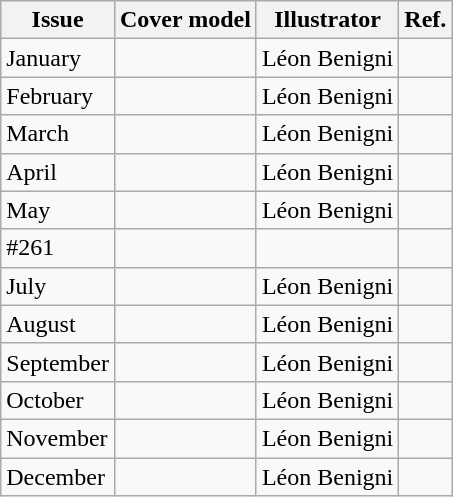<table class="wikitable">
<tr>
<th>Issue</th>
<th>Cover model</th>
<th>Illustrator</th>
<th>Ref.</th>
</tr>
<tr>
<td>January</td>
<td></td>
<td>Léon Benigni</td>
<td></td>
</tr>
<tr>
<td>February</td>
<td></td>
<td>Léon Benigni</td>
<td></td>
</tr>
<tr>
<td>March</td>
<td></td>
<td>Léon Benigni</td>
<td></td>
</tr>
<tr>
<td>April</td>
<td></td>
<td>Léon Benigni</td>
<td></td>
</tr>
<tr>
<td>May</td>
<td></td>
<td>Léon Benigni</td>
<td></td>
</tr>
<tr>
<td>#261</td>
<td></td>
<td></td>
<td></td>
</tr>
<tr>
<td>July</td>
<td></td>
<td>Léon Benigni</td>
<td></td>
</tr>
<tr>
<td>August</td>
<td></td>
<td>Léon Benigni</td>
<td></td>
</tr>
<tr>
<td>September</td>
<td></td>
<td>Léon Benigni</td>
<td></td>
</tr>
<tr>
<td>October</td>
<td></td>
<td>Léon Benigni</td>
<td></td>
</tr>
<tr>
<td>November</td>
<td></td>
<td>Léon Benigni</td>
<td></td>
</tr>
<tr>
<td>December</td>
<td></td>
<td>Léon Benigni</td>
<td></td>
</tr>
</table>
